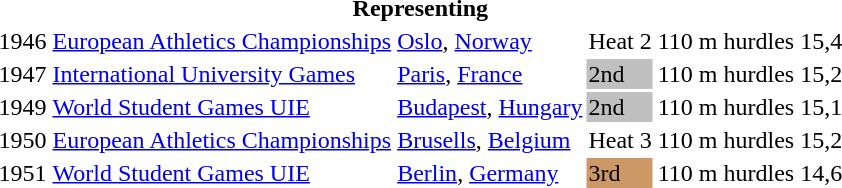<table>
<tr>
<th colspan="6">Representing </th>
</tr>
<tr>
<td>1946</td>
<td><a href='#'>European Athletics Championships</a></td>
<td><a href='#'>Oslo</a>, <a href='#'>Norway</a></td>
<td (h)>Heat 2</td>
<td>110 m hurdles</td>
<td>15,4</td>
</tr>
<tr>
<td>1947</td>
<td><a href='#'>International University Games</a></td>
<td><a href='#'>Paris</a>, <a href='#'>France</a></td>
<td bgcolor="silver">2nd</td>
<td>110 m hurdles</td>
<td>15,2</td>
</tr>
<tr>
<td>1949</td>
<td><a href='#'>World Student Games UIE</a></td>
<td><a href='#'>Budapest</a>, <a href='#'>Hungary</a></td>
<td bgcolor="silver">2nd</td>
<td>110 m hurdles</td>
<td>15,1</td>
</tr>
<tr>
<td>1950</td>
<td><a href='#'>European Athletics Championships</a></td>
<td><a href='#'>Brusells</a>, <a href='#'>Belgium</a></td>
<td (h)>Heat 3</td>
<td>110 m hurdles</td>
<td>15,2</td>
</tr>
<tr>
<td>1951</td>
<td><a href='#'>World Student Games UIE</a></td>
<td><a href='#'>Berlin</a>, <a href='#'>Germany</a></td>
<td bgcolor="cc9966">3rd</td>
<td>110 m hurdles</td>
<td>14,6</td>
</tr>
<tr>
</tr>
</table>
